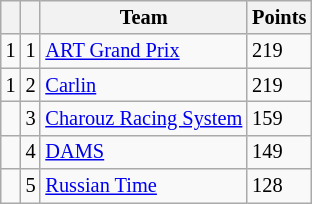<table class="wikitable" style="font-size: 85%;">
<tr>
<th></th>
<th></th>
<th>Team</th>
<th>Points</th>
</tr>
<tr>
<td> 1</td>
<td align="center">1</td>
<td> <a href='#'>ART Grand Prix</a></td>
<td>219</td>
</tr>
<tr>
<td> 1</td>
<td align="center">2</td>
<td> <a href='#'>Carlin</a></td>
<td>219</td>
</tr>
<tr>
<td></td>
<td align="center">3</td>
<td> <a href='#'>Charouz Racing System</a></td>
<td>159</td>
</tr>
<tr>
<td></td>
<td align="center">4</td>
<td> <a href='#'>DAMS</a></td>
<td>149</td>
</tr>
<tr>
<td></td>
<td align="center">5</td>
<td> <a href='#'>Russian Time</a></td>
<td>128</td>
</tr>
</table>
